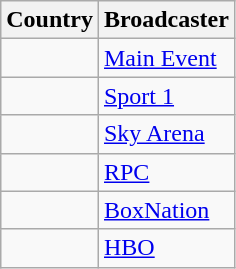<table class="wikitable">
<tr>
<th align=center>Country</th>
<th align=center>Broadcaster</th>
</tr>
<tr>
<td></td>
<td><a href='#'>Main Event</a></td>
</tr>
<tr>
<td></td>
<td><a href='#'>Sport 1</a></td>
</tr>
<tr>
<td></td>
<td><a href='#'>Sky Arena</a></td>
</tr>
<tr>
<td></td>
<td><a href='#'>RPC</a></td>
</tr>
<tr>
<td></td>
<td><a href='#'>BoxNation</a></td>
</tr>
<tr>
<td></td>
<td><a href='#'>HBO</a></td>
</tr>
</table>
